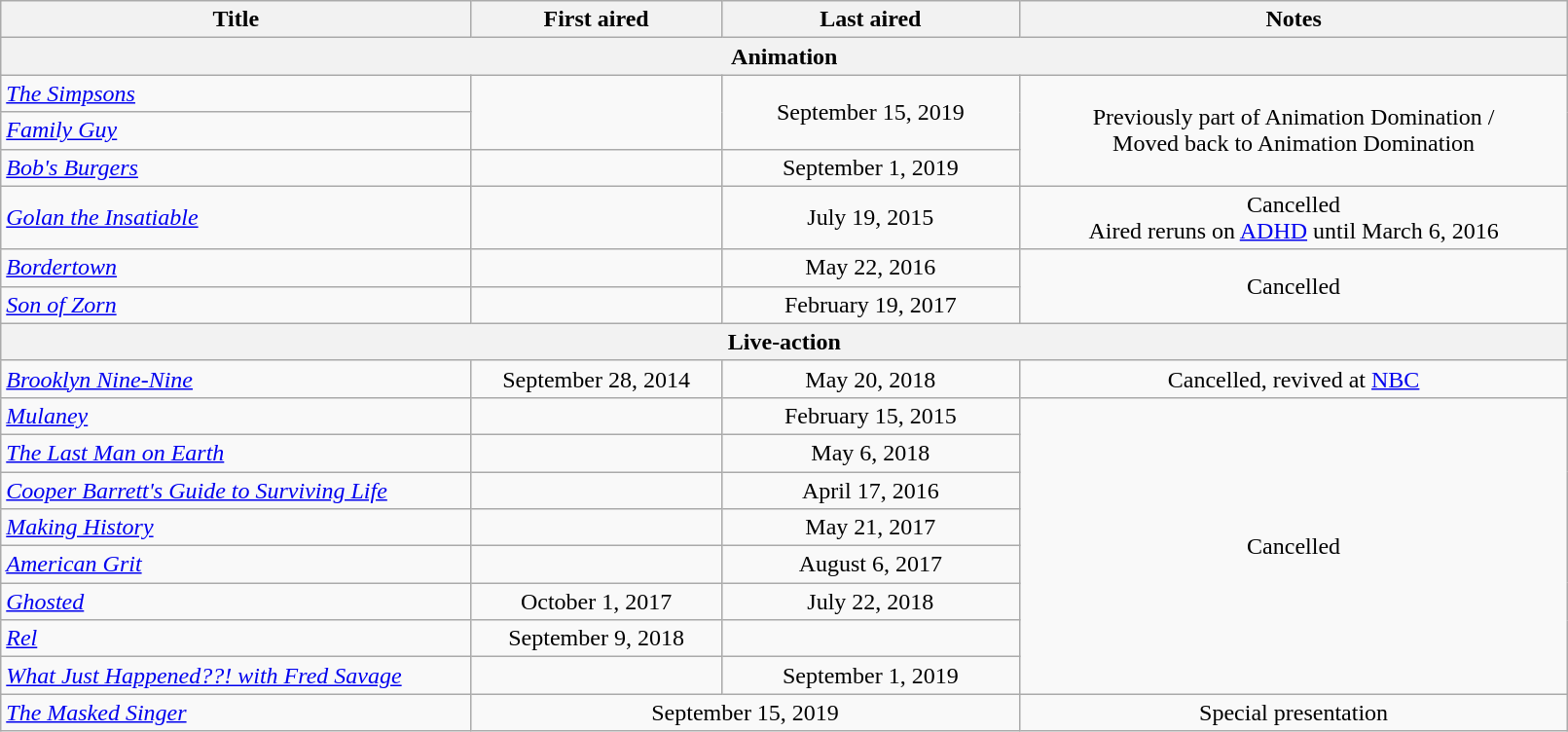<table class="wikitable plainrowheaders sortable" style="width:85%;text-align:center;">
<tr>
<th scope="col" style="width:30%;">Title</th>
<th scope="col" style="width:16%;">First aired</th>
<th>Last aired</th>
<th scope="col" style="width:35%;">Notes</th>
</tr>
<tr>
<th colspan="4">Animation</th>
</tr>
<tr>
<td scope="row" style="text-align:left;"><em><a href='#'>The Simpsons</a></em></td>
<td rowspan="2"></td>
<td rowspan="2">September 15, 2019</td>
<td rowspan="3">Previously part of Animation Domination /<br>Moved back to Animation Domination</td>
</tr>
<tr>
<td scope="row" style="text-align:left;"><em><a href='#'>Family Guy</a></em></td>
</tr>
<tr>
<td scope="row" style="text-align:left;"><em><a href='#'>Bob's Burgers</a></em></td>
<td></td>
<td>September 1, 2019</td>
</tr>
<tr>
<td scope="row" style="text-align:left;"><em><a href='#'>Golan the Insatiable</a></em></td>
<td></td>
<td>July 19, 2015</td>
<td>Cancelled<br>Aired reruns on <a href='#'>ADHD</a> until March 6, 2016</td>
</tr>
<tr>
<td scope="row" style="text-align:left;"><em><a href='#'>Bordertown</a></em></td>
<td></td>
<td>May 22, 2016</td>
<td rowspan="2">Cancelled</td>
</tr>
<tr>
<td scope="row" style="text-align:left;"><em><a href='#'>Son of Zorn</a></em></td>
<td></td>
<td>February 19, 2017</td>
</tr>
<tr>
<th colspan="4">Live-action</th>
</tr>
<tr>
<td scope="row" style="text-align:left;"><em><a href='#'>Brooklyn Nine-Nine</a></em></td>
<td>September 28, 2014</td>
<td>May 20, 2018</td>
<td>Cancelled, revived at <a href='#'>NBC</a></td>
</tr>
<tr>
<td scope="row" style="text-align:left;"><em><a href='#'>Mulaney</a></em></td>
<td></td>
<td>February 15, 2015</td>
<td rowspan="8">Cancelled</td>
</tr>
<tr>
<td scope="row" style="text-align:left;"><em><a href='#'>The Last Man on Earth</a></em></td>
<td></td>
<td>May 6, 2018</td>
</tr>
<tr>
<td scope="row" style="text-align:left;"><em><a href='#'>Cooper Barrett's Guide to Surviving Life</a></em></td>
<td></td>
<td>April 17, 2016</td>
</tr>
<tr>
<td scope="row" style="text-align:left;"><em><a href='#'>Making History</a></em></td>
<td></td>
<td>May 21, 2017</td>
</tr>
<tr>
<td scope="row" style="text-align:left;"><em><a href='#'>American Grit</a></em></td>
<td></td>
<td>August 6, 2017</td>
</tr>
<tr>
<td scope="row" style="text-align:left;"><em><a href='#'>Ghosted</a></em></td>
<td>October 1, 2017</td>
<td>July 22, 2018</td>
</tr>
<tr>
<td scope="row" style="text-align:left;"><em><a href='#'>Rel</a></em></td>
<td>September 9, 2018</td>
<td></td>
</tr>
<tr>
<td scope="row" style="text-align:left;"><em><a href='#'>What Just Happened??! with Fred Savage</a></em></td>
<td></td>
<td>September 1, 2019</td>
</tr>
<tr>
<td scope="row" style="text-align:left;"><em><a href='#'>The Masked Singer</a></em></td>
<td colspan="2">September 15, 2019</td>
<td>Special presentation</td>
</tr>
</table>
